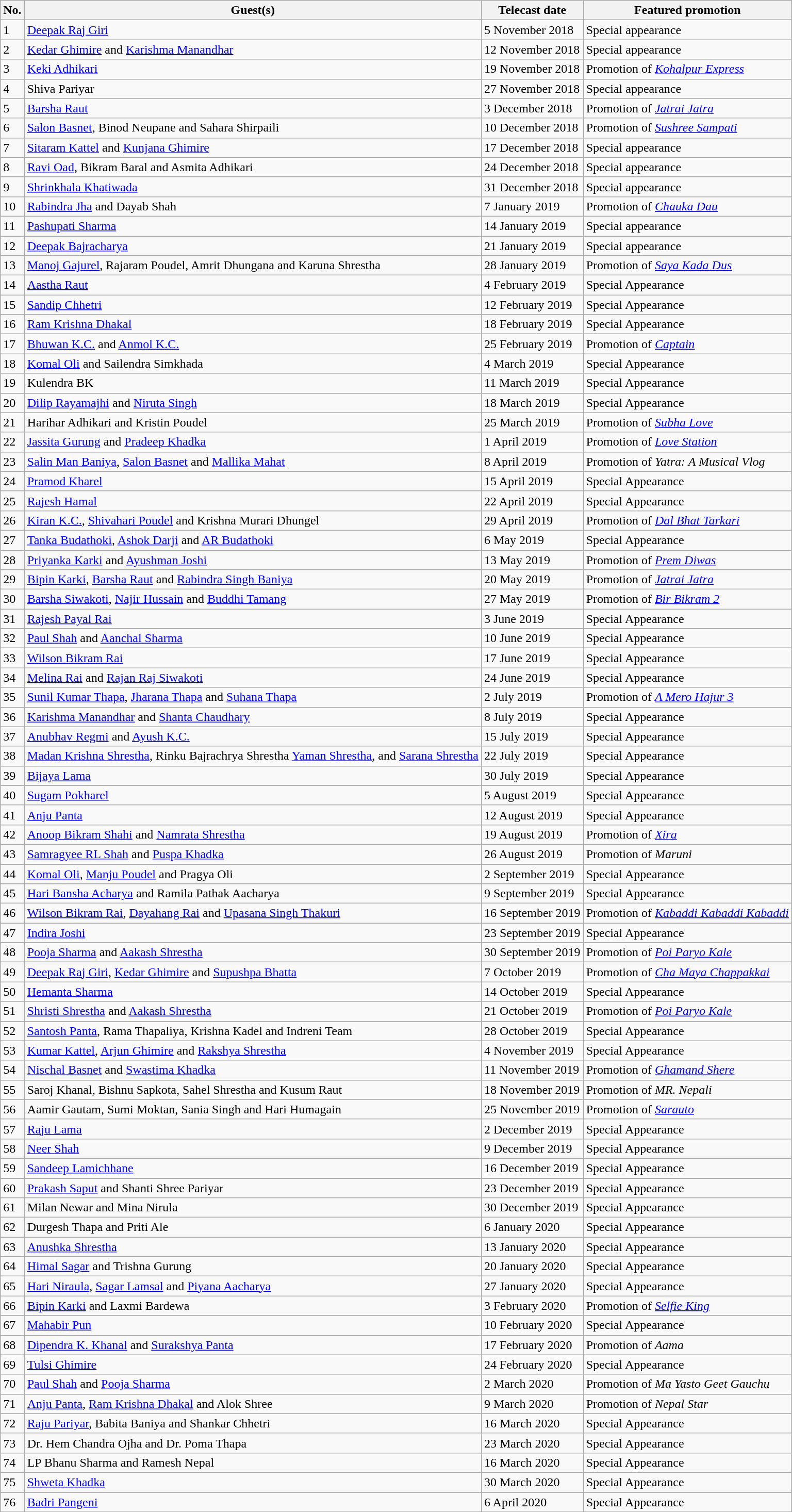<table class="wikitable sortable">
<tr>
<th>No.</th>
<th>Guest(s)</th>
<th>Telecast date</th>
<th>Featured promotion</th>
</tr>
<tr>
<td>1</td>
<td><a href='#'>Deepak Raj Giri</a></td>
<td>5 November 2018</td>
<td>Special appearance</td>
</tr>
<tr>
<td>2</td>
<td><a href='#'>Kedar Ghimire</a> and <a href='#'>Karishma Manandhar</a></td>
<td>12 November 2018</td>
<td>Special appearance</td>
</tr>
<tr>
<td>3</td>
<td><a href='#'>Keki Adhikari</a></td>
<td>19 November 2018</td>
<td>Promotion of <em><a href='#'>Kohalpur Express</a></em></td>
</tr>
<tr>
<td>4</td>
<td>Shiva Pariyar</td>
<td>27 November 2018</td>
<td>Special appearance</td>
</tr>
<tr>
<td>5</td>
<td><a href='#'>Barsha Raut</a></td>
<td>3 December 2018</td>
<td>Promotion of <em><a href='#'>Jatrai Jatra</a></em></td>
</tr>
<tr>
<td>6</td>
<td><a href='#'>Salon Basnet</a>, Binod Neupane and Sahara Shirpaili</td>
<td>10 December 2018</td>
<td>Promotion of <em><a href='#'>Sushree Sampati</a></em></td>
</tr>
<tr>
<td>7</td>
<td><a href='#'>Sitaram Kattel</a> and <a href='#'>Kunjana Ghimire</a></td>
<td>17 December 2018</td>
<td>Special appearance</td>
</tr>
<tr>
<td>8</td>
<td><a href='#'>Ravi Oad</a>, Bikram Baral and Asmita Adhikari</td>
<td>24 December 2018</td>
<td>Special appearance</td>
</tr>
<tr>
<td>9</td>
<td><a href='#'>Shrinkhala Khatiwada</a></td>
<td>31 December 2018</td>
<td>Special appearance</td>
</tr>
<tr>
<td>10</td>
<td><a href='#'>Rabindra Jha</a> and Dayab Shah</td>
<td>7 January 2019</td>
<td>Promotion of <em><a href='#'>Chauka Dau</a></em></td>
</tr>
<tr>
<td>11</td>
<td><a href='#'>Pashupati Sharma</a></td>
<td>14 January 2019</td>
<td>Special appearance</td>
</tr>
<tr>
<td>12</td>
<td><a href='#'>Deepak Bajracharya</a></td>
<td>21 January 2019</td>
<td>Special appearance</td>
</tr>
<tr>
<td>13</td>
<td><a href='#'>Manoj Gajurel</a>, Rajaram Poudel, Amrit Dhungana and Karuna Shrestha</td>
<td>28 January 2019</td>
<td>Promotion of <em><a href='#'>Saya Kada Dus</a></em></td>
</tr>
<tr>
<td>14</td>
<td><a href='#'>Aastha Raut</a></td>
<td>4 February 2019</td>
<td>Special Appearance</td>
</tr>
<tr>
<td>15</td>
<td><a href='#'>Sandip Chhetri</a></td>
<td>12 February 2019</td>
<td>Special Appearance</td>
</tr>
<tr>
<td>16</td>
<td><a href='#'>Ram Krishna Dhakal</a></td>
<td>18 February 2019</td>
<td>Special Appearance</td>
</tr>
<tr>
<td>17</td>
<td><a href='#'>Bhuwan K.C.</a> and <a href='#'>Anmol K.C.</a></td>
<td>25 February 2019</td>
<td>Promotion of <em><a href='#'>Captain</a></em></td>
</tr>
<tr>
<td>18</td>
<td><a href='#'>Komal Oli</a> and Sailendra Simkhada</td>
<td>4 March 2019</td>
<td>Special Appearance</td>
</tr>
<tr>
<td>19</td>
<td>Kulendra BK</td>
<td>11 March 2019</td>
<td>Special Appearance</td>
</tr>
<tr>
<td>20</td>
<td><a href='#'>Dilip Rayamajhi</a> and <a href='#'>Niruta Singh</a></td>
<td>18 March 2019</td>
<td>Special Appearance</td>
</tr>
<tr>
<td>21</td>
<td>Harihar Adhikari and Kristin Poudel</td>
<td>25 March 2019</td>
<td>Promotion of <em><a href='#'>Subha Love</a></em></td>
</tr>
<tr>
<td>22</td>
<td><a href='#'>Jassita Gurung</a> and <a href='#'>Pradeep Khadka</a></td>
<td>1 April 2019</td>
<td>Promotion of <em><a href='#'>Love Station</a></em></td>
</tr>
<tr>
<td>23</td>
<td><a href='#'>Salin Man Baniya</a>, <a href='#'>Salon Basnet</a> and <a href='#'>Mallika Mahat</a></td>
<td>8 April 2019</td>
<td>Promotion of <em>Yatra: A Musical Vlog</em></td>
</tr>
<tr>
<td>24</td>
<td><a href='#'>Pramod Kharel</a></td>
<td>15 April 2019</td>
<td>Special Appearance</td>
</tr>
<tr>
<td>25</td>
<td><a href='#'>Rajesh Hamal</a></td>
<td>22 April 2019</td>
<td>Special Appearance</td>
</tr>
<tr>
<td>26</td>
<td><a href='#'>Kiran K.C.</a>, <a href='#'>Shivahari Poudel</a> and Krishna Murari Dhungel</td>
<td>29 April 2019</td>
<td>Promotion of <em><a href='#'>Dal Bhat Tarkari</a></em></td>
</tr>
<tr>
<td>27</td>
<td><a href='#'>Tanka Budathoki</a>, <a href='#'>Ashok Darji</a> and <a href='#'>AR Budathoki</a></td>
<td>6 May 2019</td>
<td>Special Appearance</td>
</tr>
<tr>
<td>28</td>
<td><a href='#'>Priyanka Karki</a> and <a href='#'>Ayushman Joshi</a></td>
<td>13 May 2019</td>
<td>Promotion of <em><a href='#'>Prem Diwas</a></em></td>
</tr>
<tr>
<td>29</td>
<td><a href='#'>Bipin Karki</a>, <a href='#'>Barsha Raut</a> and <a href='#'>Rabindra Singh Baniya</a></td>
<td>20 May 2019</td>
<td>Promotion of <em><a href='#'>Jatrai Jatra</a></em></td>
</tr>
<tr>
<td>30</td>
<td><a href='#'>Barsha Siwakoti</a>, <a href='#'>Najir Hussain</a> and <a href='#'>Buddhi Tamang</a></td>
<td>27 May 2019</td>
<td>Promotion of <em><a href='#'>Bir Bikram 2</a></em></td>
</tr>
<tr>
<td>31</td>
<td><a href='#'>Rajesh Payal Rai</a></td>
<td>3 June 2019</td>
<td>Special Appearance</td>
</tr>
<tr>
<td>32</td>
<td><a href='#'>Paul Shah</a> and <a href='#'>Aanchal Sharma</a></td>
<td>10 June 2019</td>
<td>Special Appearance</td>
</tr>
<tr>
<td>33</td>
<td><a href='#'>Wilson Bikram Rai</a></td>
<td>17 June 2019</td>
<td>Special Appearance</td>
</tr>
<tr>
<td>34</td>
<td><a href='#'>Melina Rai</a> and <a href='#'>Rajan Raj Siwakoti</a></td>
<td>24 June 2019</td>
<td>Special Appearance</td>
</tr>
<tr>
<td>35</td>
<td><a href='#'>Sunil Kumar Thapa</a>, <a href='#'>Jharana Thapa</a> and <a href='#'>Suhana Thapa</a></td>
<td>2 July 2019</td>
<td>Promotion of <em><a href='#'>A Mero Hajur 3</a></em></td>
</tr>
<tr>
<td>36</td>
<td><a href='#'>Karishma Manandhar</a> and <a href='#'>Shanta Chaudhary</a></td>
<td>8 July 2019</td>
<td>Special Appearance</td>
</tr>
<tr>
<td>37</td>
<td><a href='#'>Anubhav Regmi</a> and <a href='#'>Ayush K.C.</a></td>
<td>15 July 2019</td>
<td>Special Appearance</td>
</tr>
<tr>
<td>38</td>
<td><a href='#'>Madan Krishna Shrestha</a>, Rinku Bajrachrya Shrestha <a href='#'>Yaman Shrestha</a>,  and <a href='#'>Sarana Shrestha</a></td>
<td>22 July 2019</td>
<td>Special Appearance</td>
</tr>
<tr>
<td>39</td>
<td><a href='#'>Bijaya Lama</a></td>
<td>30 July 2019</td>
<td>Special Appearance</td>
</tr>
<tr>
<td>40</td>
<td><a href='#'>Sugam Pokharel</a></td>
<td>5 August 2019</td>
<td>Special Appearance</td>
</tr>
<tr>
<td>41</td>
<td><a href='#'>Anju Panta</a></td>
<td>12 August 2019</td>
<td>Special Appearance</td>
</tr>
<tr>
<td>42</td>
<td><a href='#'>Anoop Bikram Shahi</a> and <a href='#'>Namrata Shrestha</a></td>
<td>19 August 2019</td>
<td>Promotion of <em><a href='#'>Xira</a></em></td>
</tr>
<tr>
<td>43</td>
<td><a href='#'>Samragyee RL Shah</a> and <a href='#'>Puspa Khadka</a></td>
<td>26 August 2019</td>
<td>Promotion of <em>Maruni</em></td>
</tr>
<tr>
<td>44</td>
<td><a href='#'>Komal Oli</a>, <a href='#'>Manju Poudel</a> and Pragya Oli</td>
<td>2 September 2019</td>
<td>Special Appearance</td>
</tr>
<tr>
<td>45</td>
<td><a href='#'>Hari Bansha Acharya</a> and Ramila Pathak Aacharya</td>
<td>9 September 2019</td>
<td>Special Appearance</td>
</tr>
<tr>
<td>46</td>
<td><a href='#'>Wilson Bikram Rai</a>, <a href='#'>Dayahang Rai</a> and <a href='#'>Upasana Singh Thakuri</a></td>
<td>16 September 2019</td>
<td>Promotion of <em><a href='#'>Kabaddi Kabaddi Kabaddi</a></em></td>
</tr>
<tr>
<td>47</td>
<td><a href='#'>Indira Joshi</a></td>
<td>23 September 2019</td>
<td>Special Appearance</td>
</tr>
<tr>
<td>48</td>
<td><a href='#'>Pooja Sharma</a> and <a href='#'>Aakash Shrestha</a></td>
<td>30 September 2019</td>
<td>Promotion of <em><a href='#'>Poi Paryo Kale</a></em></td>
</tr>
<tr>
<td>49</td>
<td><a href='#'>Deepak Raj Giri</a>, <a href='#'>Kedar Ghimire</a> and <a href='#'>Supushpa Bhatta</a></td>
<td>7 October 2019</td>
<td>Promotion of <em><a href='#'>Cha Maya Chappakkai</a></em></td>
</tr>
<tr>
<td>50</td>
<td><a href='#'>Hemanta Sharma</a></td>
<td>14 October 2019</td>
<td>Special Appearance</td>
</tr>
<tr>
<td>51</td>
<td><a href='#'>Shristi Shrestha</a> and <a href='#'>Aakash Shrestha</a></td>
<td>21 October 2019</td>
<td>Promotion of <em><a href='#'>Poi Paryo Kale</a></em></td>
</tr>
<tr>
<td>52</td>
<td><a href='#'>Santosh Panta</a>, Rama Thapaliya, Krishna Kadel  and Indreni Team</td>
<td>28 October 2019</td>
<td>Special Appearance</td>
</tr>
<tr>
<td>53</td>
<td><a href='#'>Kumar Kattel</a>, <a href='#'>Arjun Ghimire</a> and <a href='#'>Rakshya Shrestha</a></td>
<td>4 November 2019</td>
<td>Special Appearance</td>
</tr>
<tr>
<td>54</td>
<td><a href='#'>Nischal Basnet</a> and <a href='#'>Swastima Khadka</a></td>
<td>11 November 2019</td>
<td>Promotion of <em><a href='#'>Ghamand Shere</a></em></td>
</tr>
<tr>
<td>55</td>
<td>Saroj Khanal, Bishnu Sapkota, Sahel Shrestha and Kusum Raut</td>
<td>18 November 2019</td>
<td>Promotion of <em>MR. Nepali</em></td>
</tr>
<tr>
<td>56</td>
<td>Aamir Gautam, Sumi Moktan, Sania Singh and Hari Humagain</td>
<td>25 November 2019</td>
<td>Promotion of <em><a href='#'>Sarauto</a></em></td>
</tr>
<tr>
<td>57</td>
<td><a href='#'>Raju Lama</a></td>
<td>2 December 2019</td>
<td>Special Appearance</td>
</tr>
<tr>
<td>58</td>
<td><a href='#'>Neer Shah</a></td>
<td>9 December 2019</td>
<td>Special Appearance</td>
</tr>
<tr>
<td>59</td>
<td><a href='#'>Sandeep Lamichhane</a></td>
<td>16 December 2019</td>
<td>Special Appearance</td>
</tr>
<tr>
<td>60</td>
<td><a href='#'>Prakash Saput</a> and Shanti Shree Pariyar</td>
<td>23 December 2019</td>
<td>Special Appearance</td>
</tr>
<tr>
<td>61</td>
<td>Milan Newar and Mina Nirula</td>
<td>30 December 2019</td>
<td>Special Appearance</td>
</tr>
<tr>
<td>62</td>
<td>Durgesh Thapa and Priti Ale</td>
<td>6 January 2020</td>
<td>Special Appearance</td>
</tr>
<tr>
<td>63</td>
<td><a href='#'>Anushka Shrestha</a></td>
<td>13 January 2020</td>
<td>Special Appearance</td>
</tr>
<tr>
<td>64</td>
<td><a href='#'>Himal Sagar</a> and Trishna Gurung</td>
<td>20 January 2020</td>
<td>Special Appearance</td>
</tr>
<tr>
<td>65</td>
<td><a href='#'>Hari Niraula</a>, <a href='#'>Sagar Lamsal</a> and <a href='#'>Piyana Aacharya</a></td>
<td>27 January 2020</td>
<td>Special Appearance</td>
</tr>
<tr>
<td>66</td>
<td><a href='#'>Bipin Karki</a> and Laxmi Bardewa</td>
<td>3 February 2020</td>
<td>Promotion of <em><a href='#'>Selfie King</a></em></td>
</tr>
<tr>
<td>67</td>
<td><a href='#'>Mahabir Pun</a></td>
<td>10 February 2020</td>
<td>Special Appearance</td>
</tr>
<tr>
<td>68</td>
<td><a href='#'>Dipendra K. Khanal</a> and <a href='#'>Surakshya Panta</a></td>
<td>17 February 2020</td>
<td>Promotion of <em>Aama</em></td>
</tr>
<tr>
<td>69</td>
<td><a href='#'>Tulsi Ghimire</a></td>
<td>24 February 2020</td>
<td>Special Appearance</td>
</tr>
<tr>
<td>70</td>
<td><a href='#'>Paul Shah</a> and <a href='#'>Pooja Sharma</a></td>
<td>2 March 2020</td>
<td>Promotion of <em>Ma Yasto Geet Gauchu</em></td>
</tr>
<tr>
<td>71</td>
<td><a href='#'>Anju Panta</a>, <a href='#'>Ram Krishna Dhakal</a> and Alok Shree</td>
<td>9 March 2020</td>
<td>Promotion of <em>Nepal Star</em></td>
</tr>
<tr>
<td>72</td>
<td><a href='#'>Raju Pariyar</a>, Babita Baniya and Shankar Chhetri</td>
<td>16 March 2020</td>
<td>Special Appearance</td>
</tr>
<tr>
<td>73</td>
<td>Dr. Hem Chandra Ojha and Dr. Poma Thapa</td>
<td>23 March 2020</td>
<td>Special Appearance</td>
</tr>
<tr>
<td>74</td>
<td>LP Bhanu Sharma and Ramesh Nepal</td>
<td>16 March 2020</td>
<td>Special Appearance</td>
</tr>
<tr>
<td>75</td>
<td><a href='#'>Shweta Khadka</a></td>
<td>30 March 2020</td>
<td>Special Appearance</td>
</tr>
<tr>
<td>76</td>
<td><a href='#'>Badri Pangeni</a></td>
<td>6 April 2020</td>
<td>Special Appearance</td>
</tr>
<tr>
</tr>
</table>
